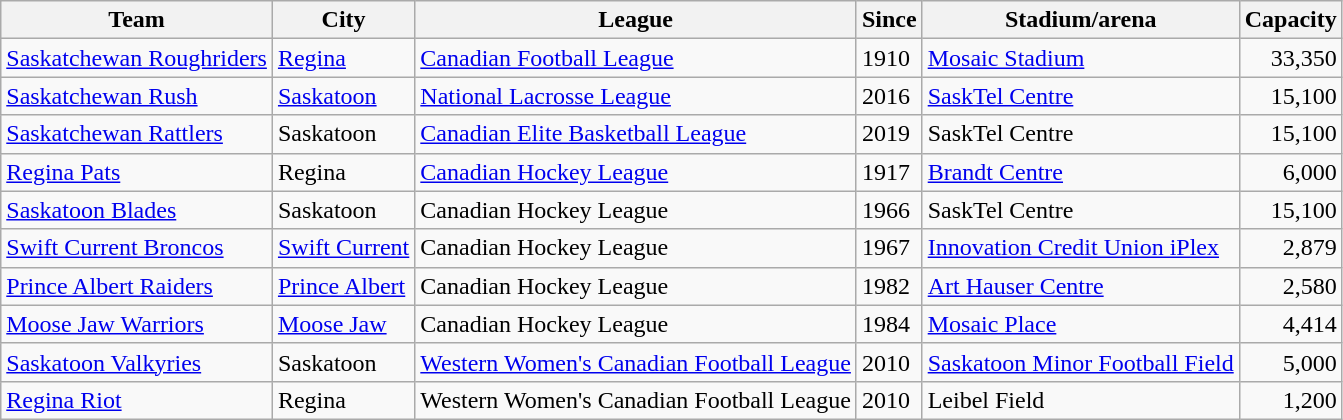<table class="wikitable sortable">
<tr>
<th>Team</th>
<th>City</th>
<th>League</th>
<th>Since</th>
<th>Stadium/arena</th>
<th>Capacity</th>
</tr>
<tr>
<td><a href='#'>Saskatchewan Roughriders</a></td>
<td><a href='#'>Regina</a></td>
<td><a href='#'>Canadian Football League</a></td>
<td>1910</td>
<td><a href='#'>Mosaic Stadium</a></td>
<td style="text-align: right">33,350</td>
</tr>
<tr>
<td><a href='#'>Saskatchewan Rush</a></td>
<td><a href='#'>Saskatoon</a></td>
<td><a href='#'>National Lacrosse League</a></td>
<td>2016</td>
<td><a href='#'>SaskTel Centre</a></td>
<td style="text-align: right">15,100</td>
</tr>
<tr>
<td><a href='#'>Saskatchewan Rattlers</a></td>
<td>Saskatoon</td>
<td><a href='#'>Canadian Elite Basketball League</a></td>
<td>2019</td>
<td>SaskTel Centre</td>
<td style="text-align: right">15,100</td>
</tr>
<tr>
<td><a href='#'>Regina Pats</a></td>
<td>Regina</td>
<td><a href='#'>Canadian Hockey League</a></td>
<td>1917</td>
<td><a href='#'>Brandt Centre</a></td>
<td style="text-align: right">6,000</td>
</tr>
<tr>
<td><a href='#'>Saskatoon Blades</a></td>
<td>Saskatoon</td>
<td>Canadian Hockey League</td>
<td>1966</td>
<td>SaskTel Centre</td>
<td style="text-align: right">15,100</td>
</tr>
<tr>
<td><a href='#'>Swift Current Broncos</a></td>
<td><a href='#'>Swift Current</a></td>
<td>Canadian Hockey League</td>
<td>1967</td>
<td><a href='#'>Innovation Credit Union iPlex</a></td>
<td style="text-align: right">2,879</td>
</tr>
<tr>
<td><a href='#'>Prince Albert Raiders</a></td>
<td><a href='#'>Prince Albert</a></td>
<td>Canadian Hockey League</td>
<td>1982</td>
<td><a href='#'>Art Hauser Centre</a></td>
<td style="text-align: right">2,580</td>
</tr>
<tr>
<td><a href='#'>Moose Jaw Warriors</a></td>
<td><a href='#'>Moose Jaw</a></td>
<td>Canadian Hockey League</td>
<td>1984</td>
<td><a href='#'>Mosaic Place</a></td>
<td style="text-align: right">4,414</td>
</tr>
<tr>
<td><a href='#'>Saskatoon Valkyries</a></td>
<td>Saskatoon</td>
<td><a href='#'>Western Women's Canadian Football League</a></td>
<td>2010</td>
<td><a href='#'>Saskatoon Minor Football Field</a></td>
<td style="text-align: right">5,000</td>
</tr>
<tr>
<td><a href='#'>Regina Riot</a></td>
<td>Regina</td>
<td>Western Women's Canadian Football League</td>
<td>2010</td>
<td>Leibel Field</td>
<td style="text-align: right">1,200</td>
</tr>
</table>
